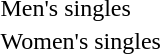<table>
<tr>
<td rowspan="2">Men's singles</td>
<td rowspan="2" nowrap></td>
<td rowspan="2" nowrap></td>
<td nowrap></td>
</tr>
<tr>
<td></td>
</tr>
<tr>
<td rowspan="2">Women's singles</td>
<td rowspan="2"></td>
<td rowspan="2"></td>
<td></td>
</tr>
<tr>
<td></td>
</tr>
</table>
